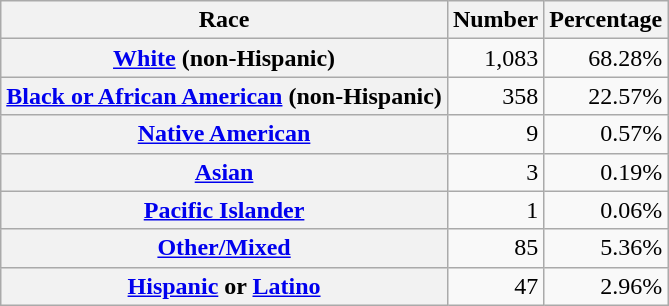<table class="wikitable" style="text-align:right">
<tr>
<th scope="col">Race</th>
<th scope="col">Number</th>
<th scope="col">Percentage</th>
</tr>
<tr>
<th scope="row"><a href='#'>White</a> (non-Hispanic)</th>
<td>1,083</td>
<td>68.28%</td>
</tr>
<tr>
<th scope="row"><a href='#'>Black or African American</a> (non-Hispanic)</th>
<td>358</td>
<td>22.57%</td>
</tr>
<tr>
<th scope="row"><a href='#'>Native American</a></th>
<td>9</td>
<td>0.57%</td>
</tr>
<tr>
<th scope="row"><a href='#'>Asian</a></th>
<td>3</td>
<td>0.19%</td>
</tr>
<tr>
<th scope="row"><a href='#'>Pacific Islander</a></th>
<td>1</td>
<td>0.06%</td>
</tr>
<tr>
<th scope="row"><a href='#'>Other/Mixed</a></th>
<td>85</td>
<td>5.36%</td>
</tr>
<tr>
<th scope="row"><a href='#'>Hispanic</a> or <a href='#'>Latino</a></th>
<td>47</td>
<td>2.96%</td>
</tr>
</table>
